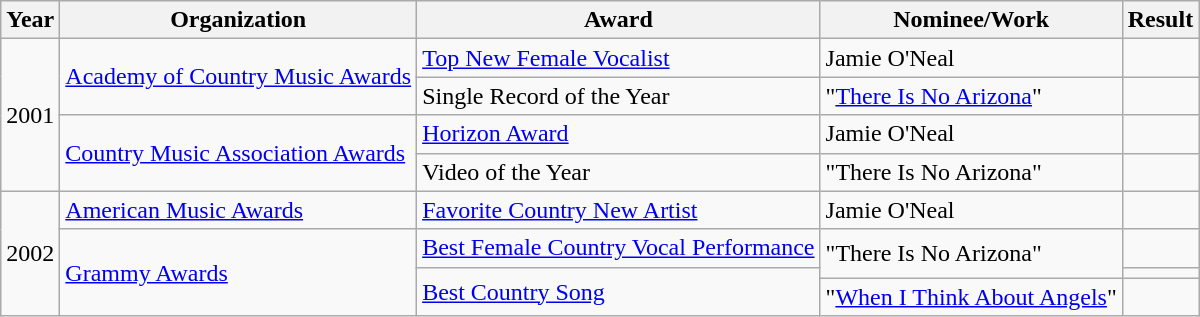<table class="wikitable">
<tr>
<th>Year</th>
<th>Organization</th>
<th>Award</th>
<th>Nominee/Work</th>
<th>Result</th>
</tr>
<tr>
<td rowspan=4>2001</td>
<td rowspan=2><a href='#'>Academy of Country Music Awards</a></td>
<td><a href='#'>Top New Female Vocalist</a></td>
<td>Jamie O'Neal</td>
<td></td>
</tr>
<tr>
<td>Single Record of the Year</td>
<td>"<a href='#'>There Is No Arizona</a>"</td>
<td></td>
</tr>
<tr>
<td rowspan=2><a href='#'>Country Music Association Awards</a></td>
<td><a href='#'>Horizon Award</a></td>
<td>Jamie O'Neal</td>
<td></td>
</tr>
<tr>
<td>Video of the Year</td>
<td>"There Is No Arizona"</td>
<td></td>
</tr>
<tr>
<td rowspan=4>2002</td>
<td><a href='#'>American Music Awards</a></td>
<td><a href='#'>Favorite Country New Artist</a></td>
<td>Jamie O'Neal</td>
<td></td>
</tr>
<tr>
<td rowspan=3><a href='#'>Grammy Awards</a></td>
<td><a href='#'>Best Female Country Vocal Performance</a></td>
<td rowspan=2>"There Is No Arizona"</td>
<td></td>
</tr>
<tr>
<td rowspan=2><a href='#'>Best Country Song</a></td>
<td></td>
</tr>
<tr>
<td>"<a href='#'>When I Think About Angels</a>"</td>
<td></td>
</tr>
</table>
